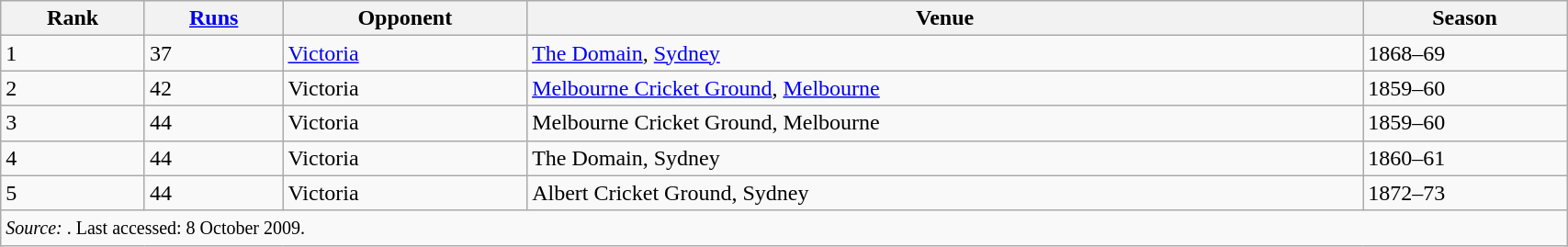<table class="wikitable" style="width:90%;">
<tr>
<th>Rank</th>
<th><a href='#'>Runs</a></th>
<th>Opponent</th>
<th>Venue</th>
<th>Season</th>
</tr>
<tr>
<td>1</td>
<td>37</td>
<td><a href='#'>Victoria</a></td>
<td><a href='#'>The Domain</a>, <a href='#'>Sydney</a></td>
<td>1868–69</td>
</tr>
<tr>
<td>2</td>
<td>42</td>
<td>Victoria</td>
<td><a href='#'>Melbourne Cricket Ground</a>, <a href='#'>Melbourne</a></td>
<td>1859–60</td>
</tr>
<tr>
<td>3</td>
<td>44</td>
<td>Victoria</td>
<td>Melbourne Cricket Ground, Melbourne</td>
<td>1859–60</td>
</tr>
<tr>
<td>4</td>
<td>44</td>
<td>Victoria</td>
<td>The Domain, Sydney</td>
<td>1860–61</td>
</tr>
<tr>
<td>5</td>
<td>44</td>
<td>Victoria</td>
<td>Albert Cricket Ground, Sydney</td>
<td>1872–73</td>
</tr>
<tr>
<td colspan=5><small><em>Source: </em>. Last accessed: 8 October 2009.</small></td>
</tr>
</table>
